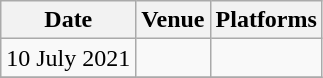<table class="wikitable" style="text-align:center;">
<tr>
<th>Date</th>
<th>Venue</th>
<th>Platforms</th>
</tr>
<tr>
<td>10 July 2021</td>
<td></td>
<td></td>
</tr>
<tr>
</tr>
</table>
